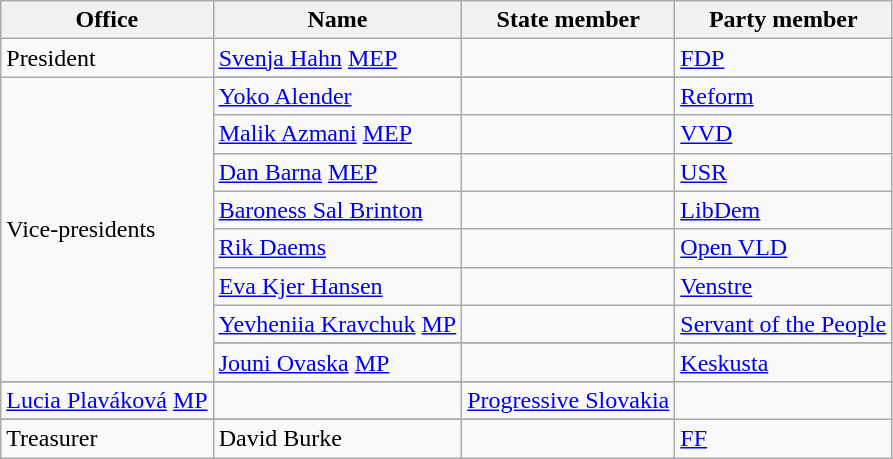<table class=wikitable>
<tr>
<th>Office</th>
<th>Name</th>
<th>State member</th>
<th>Party member</th>
</tr>
<tr>
<td>President</td>
<td><a href='#'>Svenja Hahn</a> <a href='#'>MEP</a></td>
<td></td>
<td><a href='#'>FDP</a></td>
</tr>
<tr>
<td rowspan="10">Vice-presidents</td>
</tr>
<tr>
<td><a href='#'>Yoko Alender</a></td>
<td></td>
<td><a href='#'>Reform</a></td>
</tr>
<tr>
<td><a href='#'>Malik Azmani</a> <a href='#'>MEP</a></td>
<td></td>
<td><a href='#'>VVD</a></td>
</tr>
<tr>
<td><a href='#'>Dan Barna</a> <a href='#'>MEP</a></td>
<td></td>
<td><a href='#'>USR</a></td>
</tr>
<tr>
<td><a href='#'>Baroness Sal Brinton</a></td>
<td></td>
<td><a href='#'>LibDem</a></td>
</tr>
<tr>
<td><a href='#'>Rik Daems</a></td>
<td></td>
<td><a href='#'>Open VLD</a></td>
</tr>
<tr>
<td><a href='#'>Eva Kjer Hansen</a></td>
<td></td>
<td><a href='#'>Venstre</a></td>
</tr>
<tr>
<td><a href='#'>Yevheniia Kravchuk</a> <a href='#'>MP</a></td>
<td></td>
<td><a href='#'>Servant of the People</a></td>
</tr>
<tr>
</tr>
<tr>
<td><a href='#'>Jouni Ovaska</a> <a href='#'>MP</a></td>
<td></td>
<td><a href='#'>Keskusta</a></td>
</tr>
<tr>
</tr>
<tr>
<td><a href='#'>Lucia Plaváková</a> <a href='#'>MP</a></td>
<td></td>
<td><a href='#'>Progressive Slovakia</a></td>
</tr>
<tr>
</tr>
<tr>
<td>Treasurer</td>
<td>David Burke</td>
<td></td>
<td><a href='#'>FF</a></td>
</tr>
</table>
